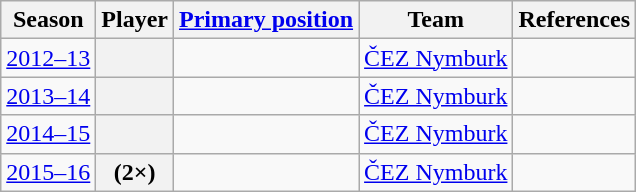<table class="wikitable plainrowheaders sortable" summary="Season (sortable), Player (sortable), Position (sortable), Team (sortable), and References">
<tr>
<th scope="col">Season</th>
<th scope="col">Player</th>
<th scope="col"><a href='#'>Primary position</a></th>
<th scope="col">Team</th>
<th scope="col" class="unsortable">References</th>
</tr>
<tr>
<td style="text-align:center;"><a href='#'>2012–13</a></td>
<th scope="row"></th>
<td style="text-align:center;"></td>
<td><a href='#'>ČEZ Nymburk</a></td>
<td align=center></td>
</tr>
<tr>
<td style="text-align:center;"><a href='#'>2013–14</a></td>
<th scope="row"></th>
<td style="text-align:center;"></td>
<td><a href='#'>ČEZ Nymburk</a></td>
<td align=center></td>
</tr>
<tr>
<td style="text-align:center;"><a href='#'>2014–15</a></td>
<th scope="row"></th>
<td style="text-align:center;"></td>
<td><a href='#'>ČEZ Nymburk</a></td>
<td align=center></td>
</tr>
<tr>
<td style="text-align:center;"><a href='#'>2015–16</a></td>
<th scope="row"> (2×)</th>
<td style="text-align:center;"></td>
<td><a href='#'>ČEZ Nymburk</a></td>
<td align=center></td>
</tr>
</table>
